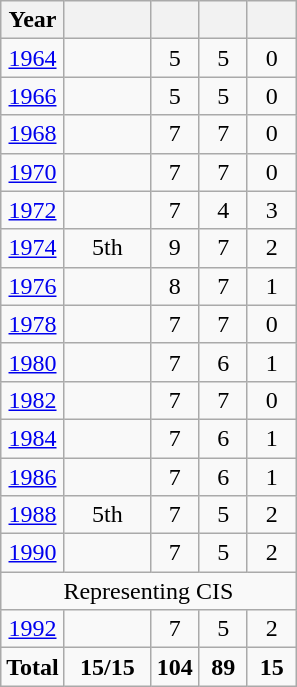<table class="wikitable" style="text-align: center;">
<tr>
<th>Year</th>
<th width="50"></th>
<th width=25></th>
<th width=25></th>
<th width=25></th>
</tr>
<tr>
<td> <a href='#'>1964</a></td>
<td></td>
<td>5</td>
<td>5</td>
<td>0</td>
</tr>
<tr>
<td> <a href='#'>1966</a></td>
<td></td>
<td>5</td>
<td>5</td>
<td>0</td>
</tr>
<tr>
<td> <a href='#'>1968</a></td>
<td></td>
<td>7</td>
<td>7</td>
<td>0</td>
</tr>
<tr>
<td> <a href='#'>1970</a></td>
<td></td>
<td>7</td>
<td>7</td>
<td>0</td>
</tr>
<tr>
<td> <a href='#'>1972</a></td>
<td></td>
<td>7</td>
<td>4</td>
<td>3</td>
</tr>
<tr>
<td> <a href='#'>1974</a></td>
<td>5th</td>
<td>9</td>
<td>7</td>
<td>2</td>
</tr>
<tr>
<td> <a href='#'>1976</a></td>
<td></td>
<td>8</td>
<td>7</td>
<td>1</td>
</tr>
<tr>
<td> <a href='#'>1978</a></td>
<td></td>
<td>7</td>
<td>7</td>
<td>0</td>
</tr>
<tr>
<td> <a href='#'>1980</a></td>
<td></td>
<td>7</td>
<td>6</td>
<td>1</td>
</tr>
<tr>
<td> <a href='#'>1982</a></td>
<td></td>
<td>7</td>
<td>7</td>
<td>0</td>
</tr>
<tr>
<td> <a href='#'>1984</a></td>
<td></td>
<td>7</td>
<td>6</td>
<td>1</td>
</tr>
<tr>
<td> <a href='#'>1986</a></td>
<td></td>
<td>7</td>
<td>6</td>
<td>1</td>
</tr>
<tr>
<td> <a href='#'>1988</a></td>
<td>5th</td>
<td>7</td>
<td>5</td>
<td>2</td>
</tr>
<tr>
<td> <a href='#'>1990</a></td>
<td></td>
<td>7</td>
<td>5</td>
<td>2</td>
</tr>
<tr>
<td colspan=5>Representing CIS</td>
</tr>
<tr>
<td> <a href='#'>1992</a></td>
<td></td>
<td>7</td>
<td>5</td>
<td>2</td>
</tr>
<tr>
<td><strong>Total</strong></td>
<td><strong>15/15</strong></td>
<td><strong>104</strong></td>
<td><strong>89</strong></td>
<td><strong>15</strong></td>
</tr>
</table>
